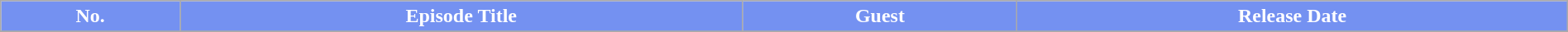<table class="wikitable plainrowheaders mw-collapsible" style="width:100%; margin:auto;">
<tr>
<th style="color:white; background-color: #7491F1">No.</th>
<th style="color:white; background-color: #7491F1">Episode Title</th>
<th style="color:white; background-color: #7491F1">Guest</th>
<th style="color:white; background-color: #7491F1">Release Date</th>
</tr>
<tr>
</tr>
</table>
